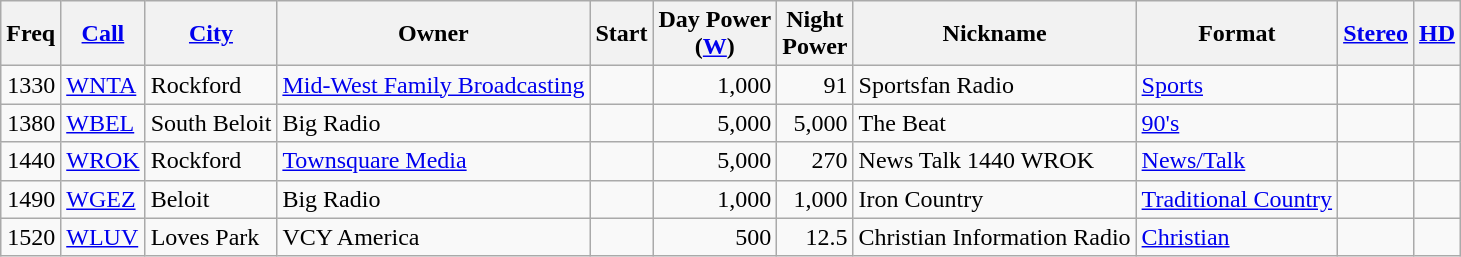<table class="wikitable sortable">
<tr>
<th>Freq</th>
<th><a href='#'>Call</a></th>
<th><a href='#'>City</a></th>
<th>Owner</th>
<th>Start</th>
<th>Day Power<br>(<a href='#'>W</a>)</th>
<th>Night<br>Power</th>
<th>Nickname</th>
<th>Format</th>
<th><a href='#'>Stereo</a></th>
<th><a href='#'>HD</a></th>
</tr>
<tr>
<td align=right>1330</td>
<td><a href='#'>WNTA</a></td>
<td>Rockford</td>
<td><a href='#'>Mid-West Family Broadcasting</a></td>
<td align=right></td>
<td align=right>1,000</td>
<td align=right>91</td>
<td>Sportsfan Radio</td>
<td><a href='#'>Sports</a></td>
<td></td>
<td></td>
</tr>
<tr>
<td align=right>1380</td>
<td><a href='#'>WBEL</a></td>
<td>South Beloit</td>
<td>Big Radio</td>
<td align=right></td>
<td align=right>5,000</td>
<td align=right>5,000</td>
<td>The Beat</td>
<td><a href='#'>90's</a></td>
<td></td>
<td></td>
</tr>
<tr>
<td align=right>1440</td>
<td><a href='#'>WROK</a></td>
<td>Rockford</td>
<td><a href='#'>Townsquare Media</a></td>
<td align=right></td>
<td align=right>5,000</td>
<td align=right>270</td>
<td>News Talk 1440 WROK</td>
<td><a href='#'>News/Talk</a></td>
<td></td>
<td></td>
</tr>
<tr>
<td align=right>1490</td>
<td><a href='#'>WGEZ</a></td>
<td>Beloit</td>
<td>Big Radio</td>
<td align=right></td>
<td align=right>1,000</td>
<td align=right>1,000</td>
<td>Iron Country</td>
<td><a href='#'>Traditional Country</a></td>
<td></td>
<td></td>
</tr>
<tr>
<td align=right>1520</td>
<td><a href='#'>WLUV</a></td>
<td>Loves Park</td>
<td>VCY America</td>
<td align=right></td>
<td align=right>500</td>
<td align=right>12.5</td>
<td>Christian Information Radio</td>
<td><a href='#'>Christian</a></td>
<td></td>
<td></td>
</tr>
</table>
